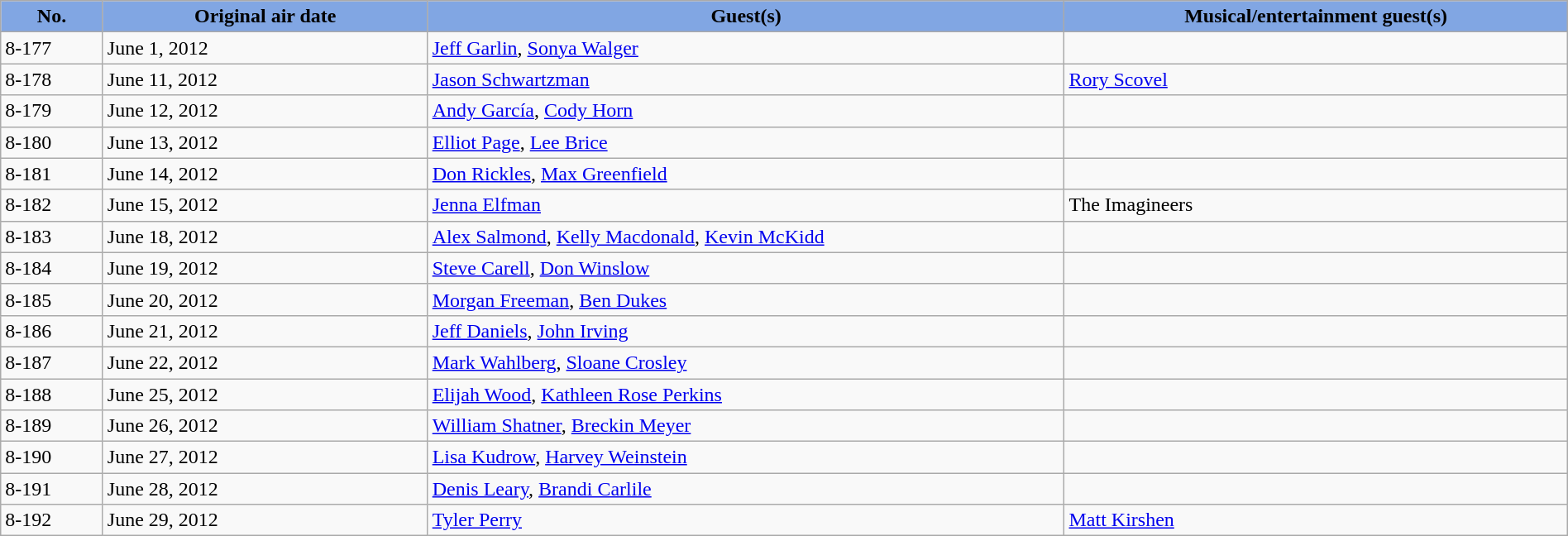<table class="wikitable plainrowheaders" style="width:100%;">
<tr>
<th style="width:50px; background:#81a6e3;">No.</th>
<th style="width:175px; background:#81a6e3;">Original air date</th>
<th style="width:350px; background:#81a6e3;">Guest(s)</th>
<th style="width:275px; background:#81a6e3;">Musical/entertainment guest(s)</th>
</tr>
<tr>
<td>8-177</td>
<td>June 1, 2012</td>
<td><a href='#'>Jeff Garlin</a>, <a href='#'>Sonya Walger</a></td>
<td></td>
</tr>
<tr>
<td>8-178</td>
<td>June 11, 2012</td>
<td><a href='#'>Jason Schwartzman</a></td>
<td><a href='#'>Rory Scovel</a></td>
</tr>
<tr>
<td>8-179</td>
<td>June 12, 2012</td>
<td><a href='#'>Andy García</a>, <a href='#'>Cody Horn</a></td>
<td></td>
</tr>
<tr>
<td>8-180</td>
<td>June 13, 2012</td>
<td><a href='#'>Elliot Page</a>, <a href='#'>Lee Brice</a></td>
<td></td>
</tr>
<tr>
<td>8-181</td>
<td>June 14, 2012</td>
<td><a href='#'>Don Rickles</a>, <a href='#'>Max Greenfield</a></td>
<td></td>
</tr>
<tr>
<td>8-182</td>
<td>June 15, 2012</td>
<td><a href='#'>Jenna Elfman</a></td>
<td>The Imagineers</td>
</tr>
<tr>
<td>8-183</td>
<td>June 18, 2012</td>
<td><a href='#'>Alex Salmond</a>, <a href='#'>Kelly Macdonald</a>, <a href='#'>Kevin McKidd</a></td>
<td></td>
</tr>
<tr>
<td>8-184</td>
<td>June 19, 2012</td>
<td><a href='#'>Steve Carell</a>, <a href='#'>Don Winslow</a></td>
<td></td>
</tr>
<tr>
<td>8-185</td>
<td>June 20, 2012</td>
<td><a href='#'>Morgan Freeman</a>, <a href='#'>Ben Dukes</a></td>
<td></td>
</tr>
<tr>
<td>8-186</td>
<td>June 21, 2012</td>
<td><a href='#'>Jeff Daniels</a>, <a href='#'>John Irving</a></td>
<td></td>
</tr>
<tr>
<td>8-187</td>
<td>June 22, 2012</td>
<td><a href='#'>Mark Wahlberg</a>, <a href='#'>Sloane Crosley</a></td>
<td></td>
</tr>
<tr>
<td>8-188</td>
<td>June 25, 2012</td>
<td><a href='#'>Elijah Wood</a>, <a href='#'>Kathleen Rose Perkins</a></td>
<td></td>
</tr>
<tr>
<td>8-189</td>
<td>June 26, 2012</td>
<td><a href='#'>William Shatner</a>, <a href='#'>Breckin Meyer</a></td>
<td></td>
</tr>
<tr>
<td>8-190</td>
<td>June 27, 2012</td>
<td><a href='#'>Lisa Kudrow</a>, <a href='#'>Harvey Weinstein</a></td>
<td></td>
</tr>
<tr>
<td>8-191</td>
<td>June 28, 2012</td>
<td><a href='#'>Denis Leary</a>, <a href='#'>Brandi Carlile</a></td>
<td></td>
</tr>
<tr>
<td>8-192</td>
<td>June 29, 2012</td>
<td><a href='#'>Tyler Perry</a></td>
<td><a href='#'>Matt Kirshen</a></td>
</tr>
</table>
